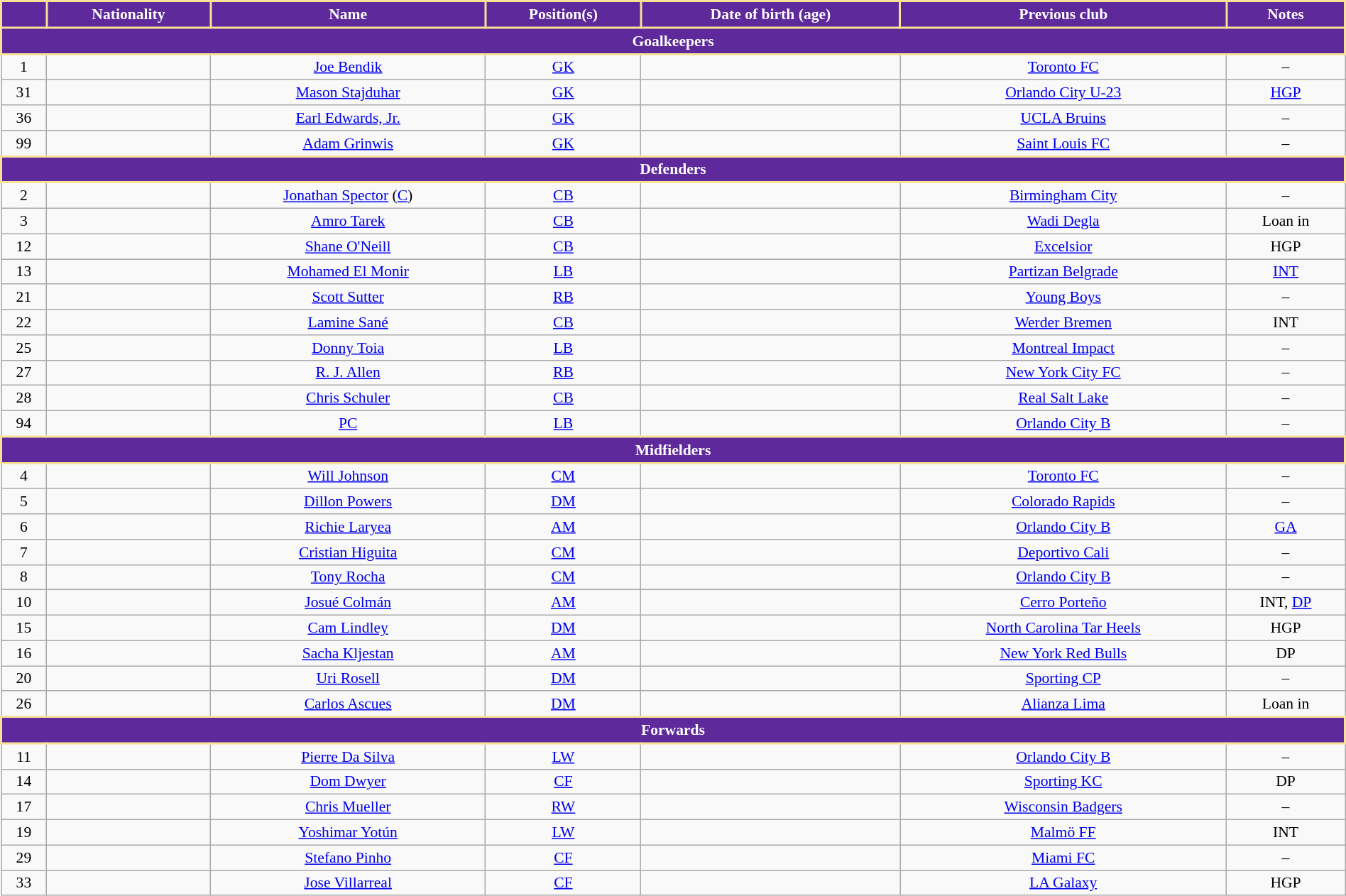<table class="wikitable" style="text-align:center; font-size:90%; width:100%;">
<tr>
<th style="background:#5E299A; color:white; border:2px solid #F8E196; text-align:center;"></th>
<th style="background:#5E299A; color:white; border:2px solid #F8E196; text-align:center;">Nationality</th>
<th style="background:#5E299A; color:white; border:2px solid #F8E196; text-align:center;">Name</th>
<th style="background:#5E299A; color:white; border:2px solid #F8E196; text-align:center;">Position(s)</th>
<th style="background:#5E299A; color:white; border:2px solid #F8E196; text-align:center;">Date of birth (age)</th>
<th style="background:#5E299A; color:white; border:2px solid #F8E196; text-align:center;">Previous club</th>
<th style="background:#5E299A; color:white; border:2px solid #F8E196; text-align:center;">Notes</th>
</tr>
<tr>
<th colspan="7" style="text-align:center; background:#5E299A; color:white; border:2px solid #F8E196;">Goalkeepers</th>
</tr>
<tr>
<td>1</td>
<td></td>
<td><a href='#'>Joe Bendik</a></td>
<td><a href='#'>GK</a></td>
<td></td>
<td> <a href='#'>Toronto FC</a></td>
<td>–</td>
</tr>
<tr>
<td>31</td>
<td></td>
<td><a href='#'>Mason Stajduhar</a></td>
<td><a href='#'>GK</a></td>
<td></td>
<td> <a href='#'>Orlando City U-23</a></td>
<td><a href='#'>HGP</a></td>
</tr>
<tr>
<td>36</td>
<td></td>
<td><a href='#'>Earl Edwards, Jr.</a></td>
<td><a href='#'>GK</a></td>
<td></td>
<td> <a href='#'>UCLA Bruins</a></td>
<td>–</td>
</tr>
<tr>
<td>99</td>
<td></td>
<td><a href='#'>Adam Grinwis</a></td>
<td><a href='#'>GK</a></td>
<td></td>
<td> <a href='#'>Saint Louis FC</a></td>
<td>–</td>
</tr>
<tr>
<th colspan="7" style="text-align:center; background:#5E299A; color:white; border:2px solid #F8E196;">Defenders</th>
</tr>
<tr>
<td>2</td>
<td></td>
<td><a href='#'>Jonathan Spector</a> (<a href='#'>C</a>)</td>
<td><a href='#'>CB</a></td>
<td></td>
<td> <a href='#'>Birmingham City</a></td>
<td>–</td>
</tr>
<tr>
<td>3</td>
<td></td>
<td><a href='#'>Amro Tarek</a></td>
<td><a href='#'>CB</a></td>
<td></td>
<td> <a href='#'>Wadi Degla</a></td>
<td>Loan in</td>
</tr>
<tr>
<td>12</td>
<td></td>
<td><a href='#'>Shane O'Neill</a></td>
<td><a href='#'>CB</a></td>
<td></td>
<td> <a href='#'>Excelsior</a></td>
<td>HGP</td>
</tr>
<tr>
<td>13</td>
<td></td>
<td><a href='#'>Mohamed El Monir</a></td>
<td><a href='#'>LB</a></td>
<td></td>
<td> <a href='#'>Partizan Belgrade</a></td>
<td><a href='#'>INT</a></td>
</tr>
<tr>
<td>21</td>
<td></td>
<td><a href='#'>Scott Sutter</a></td>
<td><a href='#'>RB</a></td>
<td></td>
<td> <a href='#'>Young Boys</a></td>
<td>–</td>
</tr>
<tr>
<td>22</td>
<td></td>
<td><a href='#'>Lamine Sané</a></td>
<td><a href='#'>CB</a></td>
<td></td>
<td> <a href='#'>Werder Bremen</a></td>
<td>INT</td>
</tr>
<tr>
<td>25</td>
<td></td>
<td><a href='#'>Donny Toia</a></td>
<td><a href='#'>LB</a></td>
<td></td>
<td> <a href='#'>Montreal Impact</a></td>
<td>–</td>
</tr>
<tr>
<td>27</td>
<td></td>
<td><a href='#'>R. J. Allen</a></td>
<td><a href='#'>RB</a></td>
<td></td>
<td> <a href='#'>New York City FC</a></td>
<td>–</td>
</tr>
<tr>
<td>28</td>
<td></td>
<td><a href='#'>Chris Schuler</a></td>
<td><a href='#'>CB</a></td>
<td></td>
<td> <a href='#'>Real Salt Lake</a></td>
<td>–</td>
</tr>
<tr>
<td>94</td>
<td></td>
<td><a href='#'>PC</a></td>
<td><a href='#'>LB</a></td>
<td></td>
<td> <a href='#'>Orlando City B</a></td>
<td>–</td>
</tr>
<tr>
<th colspan="7" style="text-align:center; background:#5E299A; color:white; border:2px solid #F8E196;">Midfielders</th>
</tr>
<tr>
<td>4</td>
<td></td>
<td><a href='#'>Will Johnson</a></td>
<td><a href='#'>CM</a></td>
<td></td>
<td> <a href='#'>Toronto FC</a></td>
<td>–</td>
</tr>
<tr>
<td>5</td>
<td></td>
<td><a href='#'>Dillon Powers</a></td>
<td><a href='#'>DM</a></td>
<td></td>
<td> <a href='#'>Colorado Rapids</a></td>
<td>–</td>
</tr>
<tr>
<td>6</td>
<td></td>
<td><a href='#'>Richie Laryea</a></td>
<td><a href='#'>AM</a></td>
<td></td>
<td> <a href='#'>Orlando City B</a></td>
<td><a href='#'>GA</a></td>
</tr>
<tr>
<td>7</td>
<td></td>
<td><a href='#'>Cristian Higuita</a></td>
<td><a href='#'>CM</a></td>
<td></td>
<td> <a href='#'>Deportivo Cali</a></td>
<td>–</td>
</tr>
<tr>
<td>8</td>
<td></td>
<td><a href='#'>Tony Rocha</a></td>
<td><a href='#'>CM</a></td>
<td></td>
<td> <a href='#'>Orlando City B</a></td>
<td>–</td>
</tr>
<tr>
<td>10</td>
<td></td>
<td><a href='#'>Josué Colmán</a></td>
<td><a href='#'>AM</a></td>
<td></td>
<td> <a href='#'>Cerro Porteño</a></td>
<td>INT, <a href='#'>DP</a></td>
</tr>
<tr>
<td>15</td>
<td></td>
<td><a href='#'>Cam Lindley</a></td>
<td><a href='#'>DM</a></td>
<td></td>
<td> <a href='#'>North Carolina Tar Heels</a></td>
<td>HGP</td>
</tr>
<tr>
<td>16</td>
<td></td>
<td><a href='#'>Sacha Kljestan</a></td>
<td><a href='#'>AM</a></td>
<td></td>
<td> <a href='#'>New York Red Bulls</a></td>
<td>DP</td>
</tr>
<tr>
<td>20</td>
<td></td>
<td><a href='#'>Uri Rosell</a></td>
<td><a href='#'>DM</a></td>
<td></td>
<td> <a href='#'>Sporting CP</a></td>
<td>–</td>
</tr>
<tr>
<td>26</td>
<td></td>
<td><a href='#'>Carlos Ascues</a></td>
<td><a href='#'>DM</a></td>
<td></td>
<td> <a href='#'>Alianza Lima</a></td>
<td>Loan in</td>
</tr>
<tr>
<th colspan="7" style="text-align:center; background:#5E299A; color:white; border:2px solid #F8E196;">Forwards</th>
</tr>
<tr>
<td>11</td>
<td></td>
<td><a href='#'>Pierre Da Silva</a></td>
<td><a href='#'>LW</a></td>
<td></td>
<td> <a href='#'>Orlando City B</a></td>
<td>–</td>
</tr>
<tr>
<td>14</td>
<td></td>
<td><a href='#'>Dom Dwyer</a></td>
<td><a href='#'>CF</a></td>
<td></td>
<td> <a href='#'>Sporting KC</a></td>
<td>DP</td>
</tr>
<tr>
<td>17</td>
<td></td>
<td><a href='#'>Chris Mueller</a></td>
<td><a href='#'>RW</a></td>
<td></td>
<td> <a href='#'>Wisconsin Badgers</a></td>
<td>–</td>
</tr>
<tr>
<td>19</td>
<td></td>
<td><a href='#'>Yoshimar Yotún</a></td>
<td><a href='#'>LW</a></td>
<td></td>
<td> <a href='#'>Malmö FF</a></td>
<td>INT</td>
</tr>
<tr>
<td>29</td>
<td></td>
<td><a href='#'>Stefano Pinho</a></td>
<td><a href='#'>CF</a></td>
<td></td>
<td> <a href='#'>Miami FC</a></td>
<td>–</td>
</tr>
<tr>
<td>33</td>
<td></td>
<td><a href='#'>Jose Villarreal</a></td>
<td><a href='#'>CF</a></td>
<td></td>
<td> <a href='#'>LA Galaxy</a></td>
<td>HGP</td>
</tr>
</table>
